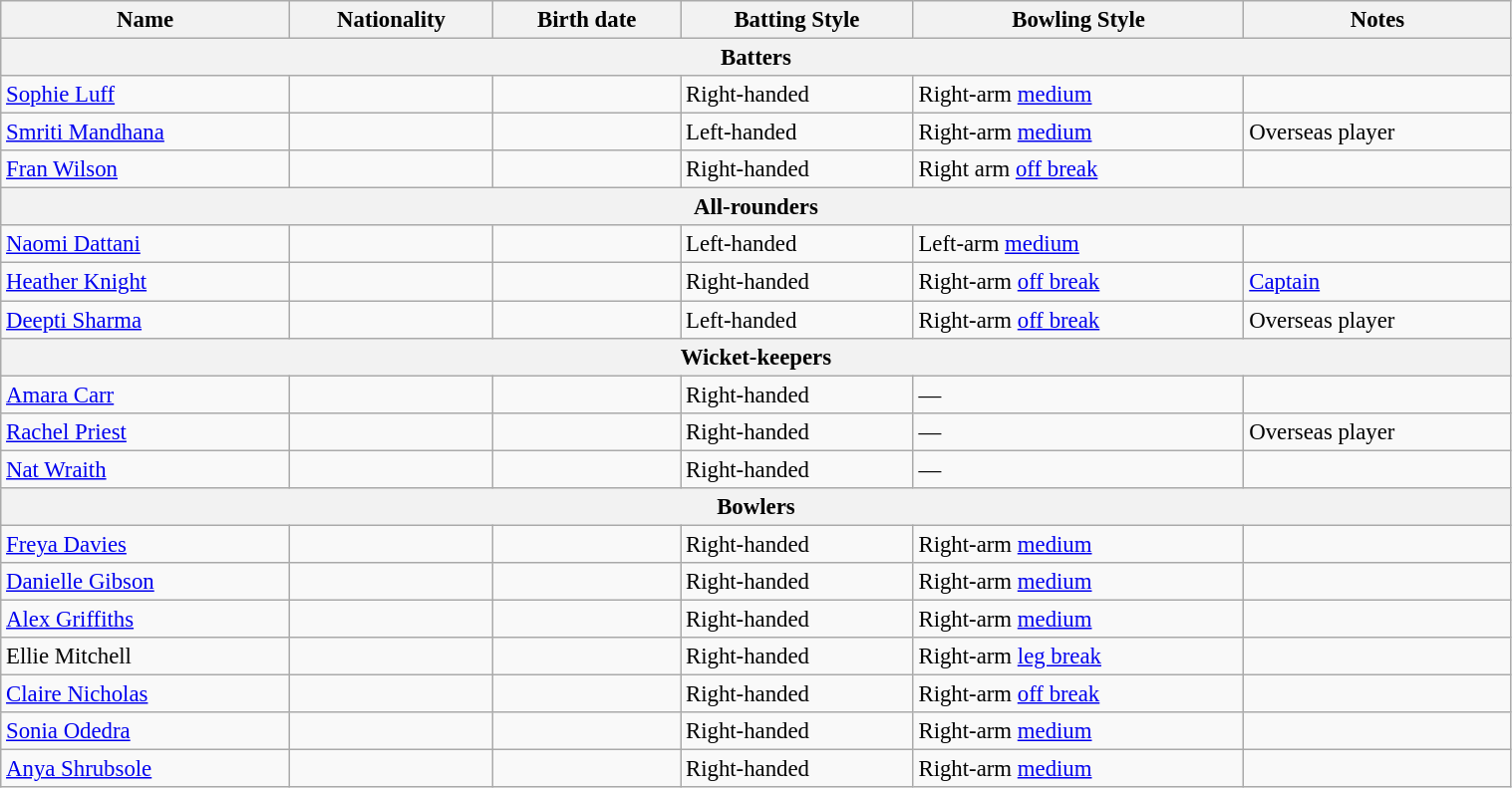<table class="wikitable"  style="font-size:95%; width:80%;">
<tr>
<th>Name</th>
<th>Nationality</th>
<th>Birth date</th>
<th>Batting Style</th>
<th>Bowling Style</th>
<th>Notes</th>
</tr>
<tr>
<th colspan="7">Batters</th>
</tr>
<tr>
<td><a href='#'>Sophie Luff</a></td>
<td></td>
<td></td>
<td>Right-handed</td>
<td>Right-arm <a href='#'>medium</a></td>
<td></td>
</tr>
<tr>
<td><a href='#'>Smriti Mandhana</a></td>
<td></td>
<td></td>
<td>Left-handed</td>
<td>Right-arm <a href='#'>medium</a></td>
<td>Overseas player</td>
</tr>
<tr>
<td><a href='#'>Fran Wilson</a></td>
<td></td>
<td></td>
<td>Right-handed</td>
<td>Right arm <a href='#'>off break</a></td>
<td></td>
</tr>
<tr>
<th colspan="7">All-rounders</th>
</tr>
<tr>
<td><a href='#'>Naomi Dattani</a></td>
<td></td>
<td></td>
<td>Left-handed</td>
<td>Left-arm <a href='#'>medium</a></td>
<td></td>
</tr>
<tr>
<td><a href='#'>Heather Knight</a></td>
<td></td>
<td></td>
<td>Right-handed</td>
<td>Right-arm <a href='#'>off break</a></td>
<td><a href='#'>Captain</a></td>
</tr>
<tr>
<td><a href='#'>Deepti Sharma</a></td>
<td></td>
<td></td>
<td>Left-handed</td>
<td>Right-arm <a href='#'>off break</a></td>
<td>Overseas player</td>
</tr>
<tr>
<th colspan="7">Wicket-keepers</th>
</tr>
<tr>
<td><a href='#'>Amara Carr</a></td>
<td></td>
<td></td>
<td>Right-handed</td>
<td>—</td>
<td></td>
</tr>
<tr>
<td><a href='#'>Rachel Priest</a></td>
<td></td>
<td></td>
<td>Right-handed</td>
<td>—</td>
<td>Overseas player</td>
</tr>
<tr>
<td><a href='#'>Nat Wraith</a></td>
<td></td>
<td></td>
<td>Right-handed</td>
<td>—</td>
<td></td>
</tr>
<tr>
<th colspan="7">Bowlers</th>
</tr>
<tr>
<td><a href='#'>Freya Davies</a></td>
<td></td>
<td></td>
<td>Right-handed</td>
<td>Right-arm <a href='#'>medium</a></td>
<td></td>
</tr>
<tr>
<td><a href='#'>Danielle Gibson</a></td>
<td></td>
<td></td>
<td>Right-handed</td>
<td>Right-arm <a href='#'>medium</a></td>
<td></td>
</tr>
<tr>
<td><a href='#'>Alex Griffiths</a></td>
<td></td>
<td></td>
<td>Right-handed</td>
<td>Right-arm <a href='#'>medium</a></td>
<td></td>
</tr>
<tr>
<td>Ellie Mitchell</td>
<td></td>
<td></td>
<td>Right-handed</td>
<td>Right-arm <a href='#'>leg break</a></td>
<td></td>
</tr>
<tr>
<td><a href='#'>Claire Nicholas</a></td>
<td></td>
<td></td>
<td>Right-handed</td>
<td>Right-arm <a href='#'>off break</a></td>
<td></td>
</tr>
<tr>
<td><a href='#'>Sonia Odedra</a></td>
<td></td>
<td></td>
<td>Right-handed</td>
<td>Right-arm <a href='#'>medium</a></td>
<td></td>
</tr>
<tr>
<td><a href='#'>Anya Shrubsole</a></td>
<td></td>
<td></td>
<td>Right-handed</td>
<td>Right-arm <a href='#'>medium</a></td>
<td></td>
</tr>
</table>
